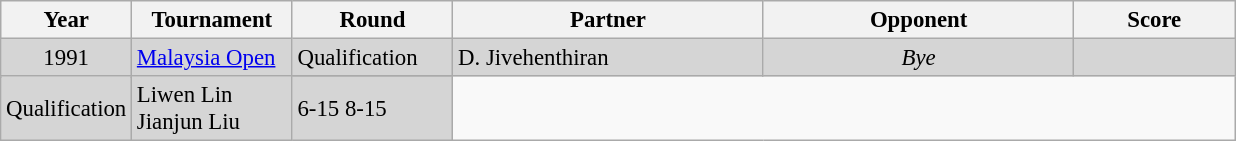<table class="sortable wikitable" style="font-size: 95%;">
<tr>
<th width="50">Year</th>
<th width="100">Tournament</th>
<th width="100">Round</th>
<th width="200">Partner</th>
<th width="200">Opponent</th>
<th width="100">Score</th>
</tr>
<tr style="background:#D5D5D5">
<td align="center" rowspan="2">1991</td>
<td align="left" rowspan="2"><a href='#'>Malaysia Open</a></td>
<td align="left">Qualification</td>
<td align="left" rowspan="2"> D. Jivehenthiran</td>
<td align="center"><em>Bye</em></td>
<td align="left"></td>
</tr>
<tr>
</tr>
<tr style="background:#D5D5D5">
<td align="left">Qualification</td>
<td align="left"> Liwen Lin<br> Jianjun Liu</td>
<td align="left">6-15 8-15</td>
</tr>
</table>
